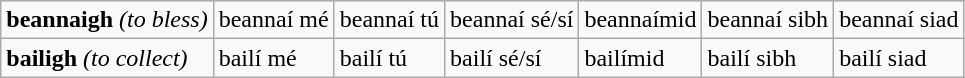<table class="wikitable">
<tr>
<td><strong>beannaigh</strong> <em>(to bless)</em></td>
<td>beannaí mé</td>
<td>beannaí tú</td>
<td>beannaí sé/sí</td>
<td>beannaímid</td>
<td>beannaí sibh</td>
<td>beannaí siad</td>
</tr>
<tr>
<td><strong>bailigh</strong> <em>(to collect)</em></td>
<td>bailí mé</td>
<td>bailí tú</td>
<td>bailí sé/sí</td>
<td>bailímid</td>
<td>bailí sibh</td>
<td>bailí siad</td>
</tr>
</table>
